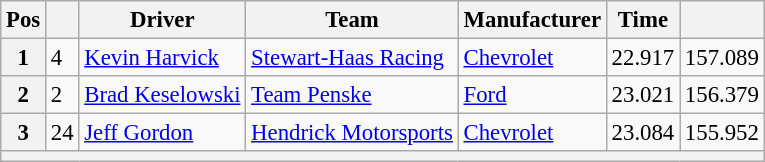<table class="wikitable" style="font-size:95%">
<tr>
<th>Pos</th>
<th></th>
<th>Driver</th>
<th>Team</th>
<th>Manufacturer</th>
<th>Time</th>
<th></th>
</tr>
<tr>
<th>1</th>
<td>4</td>
<td><a href='#'>Kevin Harvick</a></td>
<td><a href='#'>Stewart-Haas Racing</a></td>
<td><a href='#'>Chevrolet</a></td>
<td>22.917</td>
<td>157.089</td>
</tr>
<tr>
<th>2</th>
<td>2</td>
<td><a href='#'>Brad Keselowski</a></td>
<td><a href='#'>Team Penske</a></td>
<td><a href='#'>Ford</a></td>
<td>23.021</td>
<td>156.379</td>
</tr>
<tr>
<th>3</th>
<td>24</td>
<td><a href='#'>Jeff Gordon</a></td>
<td><a href='#'>Hendrick Motorsports</a></td>
<td><a href='#'>Chevrolet</a></td>
<td>23.084</td>
<td>155.952</td>
</tr>
<tr>
<th colspan="7"></th>
</tr>
</table>
